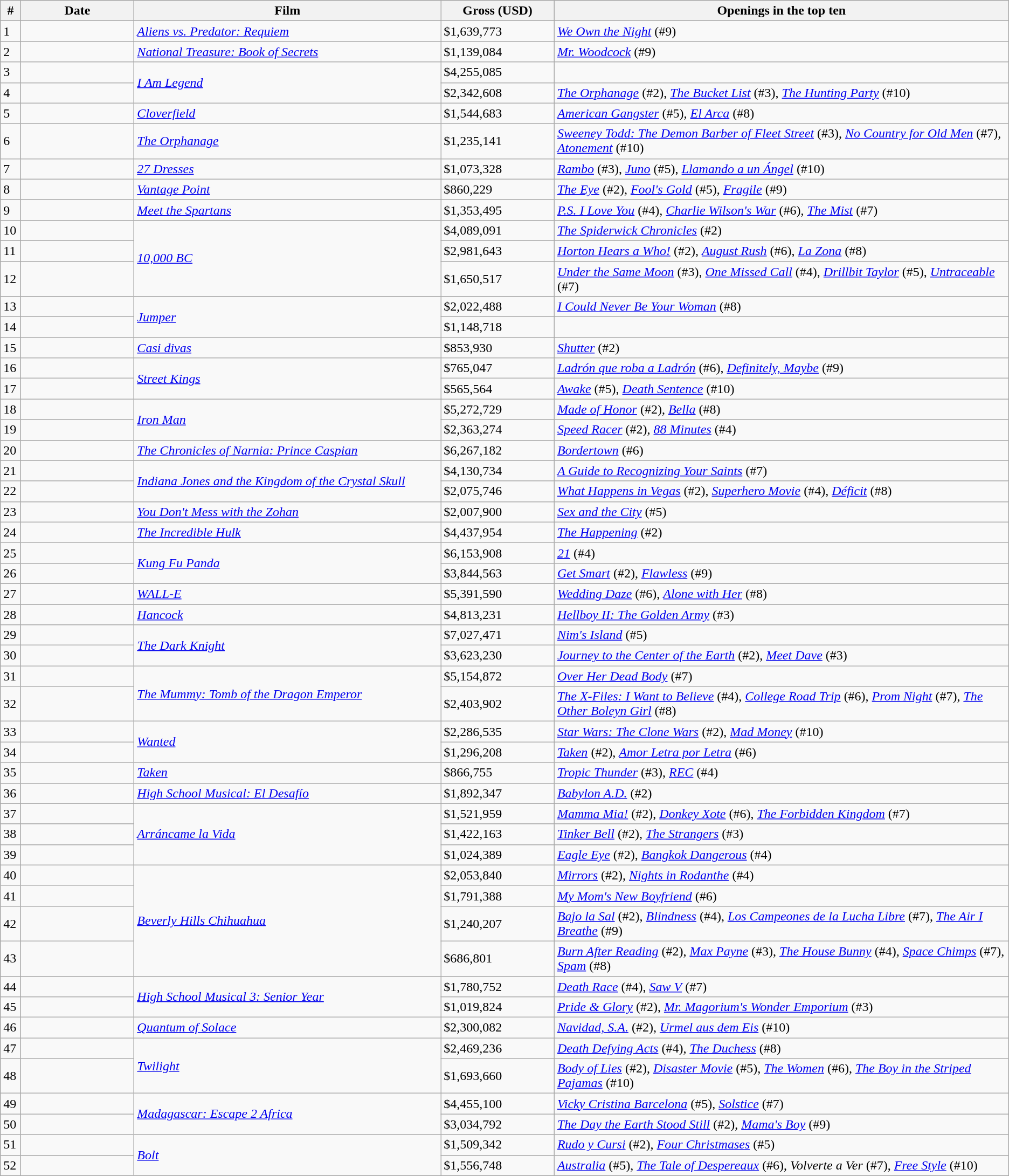<table class="wikitable sortable">
<tr>
<th style="width:1%;">#</th>
<th style="width:10%;">Date</th>
<th style="width:27%;">Film</th>
<th style="width:10%;">Gross (USD)</th>
<th style="width:40%;">Openings in the top ten</th>
</tr>
<tr>
<td>1</td>
<td></td>
<td><em><a href='#'>Aliens vs. Predator: Requiem</a></em></td>
<td>$1,639,773</td>
<td><em><a href='#'>We Own the Night</a></em> (#9)</td>
</tr>
<tr>
<td>2</td>
<td></td>
<td><em><a href='#'>National Treasure: Book of Secrets</a></em></td>
<td>$1,139,084</td>
<td><em><a href='#'>Mr. Woodcock</a></em> (#9)</td>
</tr>
<tr>
<td>3</td>
<td></td>
<td rowspan="2"><em><a href='#'>I Am Legend</a></em></td>
<td>$4,255,085</td>
<td></td>
</tr>
<tr>
<td>4</td>
<td></td>
<td>$2,342,608</td>
<td><em><a href='#'>The Orphanage</a></em> (#2), <em><a href='#'>The Bucket List</a></em> (#3), <em><a href='#'>The Hunting Party</a></em> (#10)</td>
</tr>
<tr>
<td>5</td>
<td></td>
<td><em><a href='#'>Cloverfield</a></em></td>
<td>$1,544,683</td>
<td><em><a href='#'>American Gangster</a></em> (#5), <em><a href='#'>El Arca</a></em> (#8)</td>
</tr>
<tr>
<td>6</td>
<td></td>
<td><em><a href='#'>The Orphanage</a></em></td>
<td>$1,235,141</td>
<td><em><a href='#'>Sweeney Todd: The Demon Barber of Fleet Street</a></em> (#3), <em><a href='#'>No Country for Old Men</a></em> (#7), <em><a href='#'>Atonement</a></em> (#10)</td>
</tr>
<tr>
<td>7</td>
<td></td>
<td><em><a href='#'>27 Dresses</a></em></td>
<td>$1,073,328</td>
<td><em><a href='#'>Rambo</a></em> (#3), <em><a href='#'>Juno</a></em> (#5), <em><a href='#'>Llamando a un Ángel</a></em> (#10)</td>
</tr>
<tr>
<td>8</td>
<td></td>
<td><em><a href='#'>Vantage Point</a></em></td>
<td>$860,229</td>
<td><em><a href='#'>The Eye</a></em> (#2), <em><a href='#'>Fool's Gold</a></em> (#5), <em><a href='#'>Fragile</a></em> (#9)</td>
</tr>
<tr>
<td>9</td>
<td></td>
<td><em><a href='#'>Meet the Spartans</a></em></td>
<td>$1,353,495</td>
<td><em><a href='#'>P.S. I Love You</a></em> (#4), <em><a href='#'>Charlie Wilson's War</a></em> (#6), <em><a href='#'>The Mist</a></em> (#7)</td>
</tr>
<tr>
<td>10</td>
<td></td>
<td rowspan="3"><em><a href='#'>10,000 BC</a></em></td>
<td>$4,089,091</td>
<td><em><a href='#'>The Spiderwick Chronicles</a></em> (#2)</td>
</tr>
<tr>
<td>11</td>
<td></td>
<td>$2,981,643</td>
<td><em><a href='#'>Horton Hears a Who!</a></em> (#2), <em><a href='#'>August Rush</a></em> (#6), <em><a href='#'>La Zona</a></em> (#8)</td>
</tr>
<tr>
<td>12</td>
<td></td>
<td>$1,650,517</td>
<td><em><a href='#'>Under the Same Moon</a></em> (#3), <em><a href='#'>One Missed Call</a></em> (#4), <em><a href='#'>Drillbit Taylor</a></em> (#5), <em><a href='#'>Untraceable</a></em> (#7)</td>
</tr>
<tr>
<td>13</td>
<td></td>
<td rowspan="2"><em><a href='#'>Jumper</a></em></td>
<td>$2,022,488</td>
<td><em><a href='#'>I Could Never Be Your Woman</a></em> (#8)</td>
</tr>
<tr>
<td>14</td>
<td></td>
<td>$1,148,718</td>
<td></td>
</tr>
<tr>
<td>15</td>
<td></td>
<td><em><a href='#'>Casi divas</a></em></td>
<td>$853,930</td>
<td><em><a href='#'>Shutter</a></em> (#2)</td>
</tr>
<tr>
<td>16</td>
<td></td>
<td rowspan="2"><em><a href='#'>Street Kings</a></em></td>
<td>$765,047</td>
<td><em><a href='#'>Ladrón que roba a Ladrón</a></em> (#6), <em><a href='#'>Definitely, Maybe</a></em> (#9)</td>
</tr>
<tr>
<td>17</td>
<td></td>
<td>$565,564</td>
<td><em><a href='#'>Awake</a></em> (#5), <em><a href='#'>Death Sentence</a></em> (#10)</td>
</tr>
<tr>
<td>18</td>
<td></td>
<td rowspan="2"><em><a href='#'>Iron Man</a></em></td>
<td>$5,272,729</td>
<td><em><a href='#'>Made of Honor</a></em> (#2), <em><a href='#'>Bella</a></em> (#8)</td>
</tr>
<tr>
<td>19</td>
<td></td>
<td>$2,363,274</td>
<td><em><a href='#'>Speed Racer</a></em> (#2), <em><a href='#'>88 Minutes</a></em> (#4)</td>
</tr>
<tr>
<td>20</td>
<td></td>
<td><em><a href='#'>The Chronicles of Narnia: Prince Caspian</a></em></td>
<td>$6,267,182</td>
<td><em><a href='#'>Bordertown</a></em> (#6)</td>
</tr>
<tr>
<td>21</td>
<td></td>
<td rowspan="2"><em><a href='#'>Indiana Jones and the Kingdom of the Crystal Skull</a></em></td>
<td>$4,130,734</td>
<td><em><a href='#'>A Guide to Recognizing Your Saints</a></em> (#7)</td>
</tr>
<tr>
<td>22</td>
<td></td>
<td>$2,075,746</td>
<td><em><a href='#'>What Happens in Vegas</a></em> (#2), <em><a href='#'>Superhero Movie</a></em> (#4), <em><a href='#'>Déficit</a></em> (#8)</td>
</tr>
<tr>
<td>23</td>
<td></td>
<td><em><a href='#'>You Don't Mess with the Zohan</a></em></td>
<td>$2,007,900</td>
<td><em><a href='#'>Sex and the City</a></em> (#5)</td>
</tr>
<tr>
<td>24</td>
<td></td>
<td><em><a href='#'>The Incredible Hulk</a></em></td>
<td>$4,437,954</td>
<td><em><a href='#'>The Happening</a></em> (#2)</td>
</tr>
<tr>
<td>25</td>
<td></td>
<td rowspan="2"><em><a href='#'>Kung Fu Panda</a></em></td>
<td>$6,153,908</td>
<td><em><a href='#'>21</a></em> (#4)</td>
</tr>
<tr>
<td>26</td>
<td></td>
<td>$3,844,563</td>
<td><em><a href='#'>Get Smart</a></em> (#2), <em><a href='#'>Flawless</a></em> (#9)</td>
</tr>
<tr>
<td>27</td>
<td></td>
<td><em><a href='#'>WALL-E</a></em></td>
<td>$5,391,590</td>
<td><em><a href='#'>Wedding Daze</a></em> (#6), <em><a href='#'>Alone with Her</a></em> (#8)</td>
</tr>
<tr>
<td>28</td>
<td></td>
<td><em><a href='#'>Hancock</a></em></td>
<td>$4,813,231</td>
<td><em><a href='#'>Hellboy II: The Golden Army</a></em> (#3)</td>
</tr>
<tr>
<td>29</td>
<td></td>
<td rowspan="2"><em><a href='#'>The Dark Knight</a></em></td>
<td>$7,027,471</td>
<td><em><a href='#'>Nim's Island</a></em> (#5)</td>
</tr>
<tr>
<td>30</td>
<td></td>
<td>$3,623,230</td>
<td><em><a href='#'>Journey to the Center of the Earth</a></em> (#2), <em><a href='#'>Meet Dave</a></em> (#3)</td>
</tr>
<tr>
<td>31</td>
<td></td>
<td rowspan="2"><em><a href='#'>The Mummy: Tomb of the Dragon Emperor</a></em></td>
<td>$5,154,872</td>
<td><em><a href='#'>Over Her Dead Body</a></em> (#7)</td>
</tr>
<tr>
<td>32</td>
<td></td>
<td>$2,403,902</td>
<td><em><a href='#'>The X-Files: I Want to Believe</a></em> (#4), <em><a href='#'>College Road Trip</a></em> (#6), <em><a href='#'>Prom Night</a></em> (#7), <em><a href='#'>The Other Boleyn Girl</a></em> (#8)</td>
</tr>
<tr>
<td>33</td>
<td></td>
<td rowspan="2"><em><a href='#'>Wanted</a></em></td>
<td>$2,286,535</td>
<td><em><a href='#'>Star Wars: The Clone Wars</a></em> (#2), <em><a href='#'>Mad Money</a></em> (#10)</td>
</tr>
<tr>
<td>34</td>
<td></td>
<td>$1,296,208</td>
<td><em><a href='#'>Taken</a></em> (#2), <em><a href='#'>Amor Letra por Letra</a></em> (#6)</td>
</tr>
<tr>
<td>35</td>
<td></td>
<td><em><a href='#'>Taken</a></em></td>
<td>$866,755</td>
<td><em><a href='#'>Tropic Thunder</a></em> (#3), <em><a href='#'>REC</a></em> (#4)</td>
</tr>
<tr>
<td>36</td>
<td></td>
<td><em><a href='#'>High School Musical: El Desafío</a></em></td>
<td>$1,892,347</td>
<td><em><a href='#'>Babylon A.D.</a></em> (#2)</td>
</tr>
<tr>
<td>37</td>
<td></td>
<td rowspan="3"><em><a href='#'>Arráncame la Vida</a></em></td>
<td>$1,521,959</td>
<td><em><a href='#'>Mamma Mia!</a></em> (#2), <em><a href='#'>Donkey Xote</a></em> (#6), <em><a href='#'>The Forbidden Kingdom</a></em> (#7)</td>
</tr>
<tr>
<td>38</td>
<td></td>
<td>$1,422,163</td>
<td><em><a href='#'>Tinker Bell</a></em> (#2), <em><a href='#'>The Strangers</a></em> (#3)</td>
</tr>
<tr>
<td>39</td>
<td></td>
<td>$1,024,389</td>
<td><em><a href='#'>Eagle Eye</a></em> (#2), <em><a href='#'>Bangkok Dangerous</a></em> (#4)</td>
</tr>
<tr>
<td>40</td>
<td></td>
<td rowspan="4"><em><a href='#'>Beverly Hills Chihuahua</a></em></td>
<td>$2,053,840</td>
<td><em><a href='#'>Mirrors</a></em> (#2), <em><a href='#'>Nights in Rodanthe</a></em> (#4)</td>
</tr>
<tr>
<td>41</td>
<td></td>
<td>$1,791,388</td>
<td><em><a href='#'>My Mom's New Boyfriend</a></em> (#6)</td>
</tr>
<tr>
<td>42</td>
<td></td>
<td>$1,240,207</td>
<td><em><a href='#'>Bajo la Sal</a></em> (#2), <em><a href='#'>Blindness</a></em> (#4), <em><a href='#'>Los Campeones de la Lucha Libre</a></em> (#7), <em><a href='#'>The Air I Breathe</a></em> (#9)</td>
</tr>
<tr>
<td>43</td>
<td></td>
<td>$686,801</td>
<td><em><a href='#'>Burn After Reading</a></em> (#2), <em><a href='#'>Max Payne</a></em> (#3), <em><a href='#'>The House Bunny</a></em> (#4), <em><a href='#'>Space Chimps</a></em> (#7), <em><a href='#'>Spam</a></em> (#8)</td>
</tr>
<tr>
<td>44</td>
<td></td>
<td rowspan="2"><em><a href='#'>High School Musical 3: Senior Year</a></em></td>
<td>$1,780,752</td>
<td><em><a href='#'>Death Race</a></em> (#4), <em><a href='#'>Saw V</a></em> (#7)</td>
</tr>
<tr>
<td>45</td>
<td></td>
<td>$1,019,824</td>
<td><em><a href='#'>Pride & Glory</a></em> (#2), <em><a href='#'>Mr. Magorium's Wonder Emporium</a></em> (#3)</td>
</tr>
<tr>
<td>46</td>
<td></td>
<td><em><a href='#'>Quantum of Solace</a></em></td>
<td>$2,300,082</td>
<td><em><a href='#'>Navidad, S.A.</a></em> (#2), <em><a href='#'>Urmel aus dem Eis</a></em> (#10)</td>
</tr>
<tr>
<td>47</td>
<td></td>
<td rowspan="2"><em><a href='#'>Twilight</a></em></td>
<td>$2,469,236</td>
<td><em><a href='#'>Death Defying Acts</a></em> (#4), <em><a href='#'>The Duchess</a></em> (#8)</td>
</tr>
<tr>
<td>48</td>
<td></td>
<td>$1,693,660</td>
<td><em><a href='#'>Body of Lies</a></em> (#2), <em><a href='#'>Disaster Movie</a></em> (#5), <em><a href='#'>The Women</a></em> (#6), <em><a href='#'>The Boy in the Striped Pajamas</a></em> (#10)</td>
</tr>
<tr>
<td>49</td>
<td></td>
<td rowspan="2"><em><a href='#'>Madagascar: Escape 2 Africa</a></em></td>
<td>$4,455,100</td>
<td><em><a href='#'>Vicky Cristina Barcelona</a></em> (#5), <em><a href='#'>Solstice</a></em> (#7)</td>
</tr>
<tr>
<td>50</td>
<td></td>
<td>$3,034,792</td>
<td><em><a href='#'>The Day the Earth Stood Still</a></em> (#2), <em><a href='#'>Mama's Boy</a></em> (#9)</td>
</tr>
<tr>
<td>51</td>
<td></td>
<td rowspan="2"><em><a href='#'>Bolt</a></em></td>
<td>$1,509,342</td>
<td><em><a href='#'>Rudo y Cursi</a></em> (#2), <em><a href='#'>Four Christmases</a></em> (#5)</td>
</tr>
<tr>
<td>52</td>
<td></td>
<td>$1,556,748</td>
<td><em><a href='#'>Australia</a></em> (#5), <em><a href='#'>The Tale of Despereaux</a></em> (#6), <em>Volverte a Ver</em> (#7), <em><a href='#'>Free Style</a></em> (#10)</td>
</tr>
</table>
